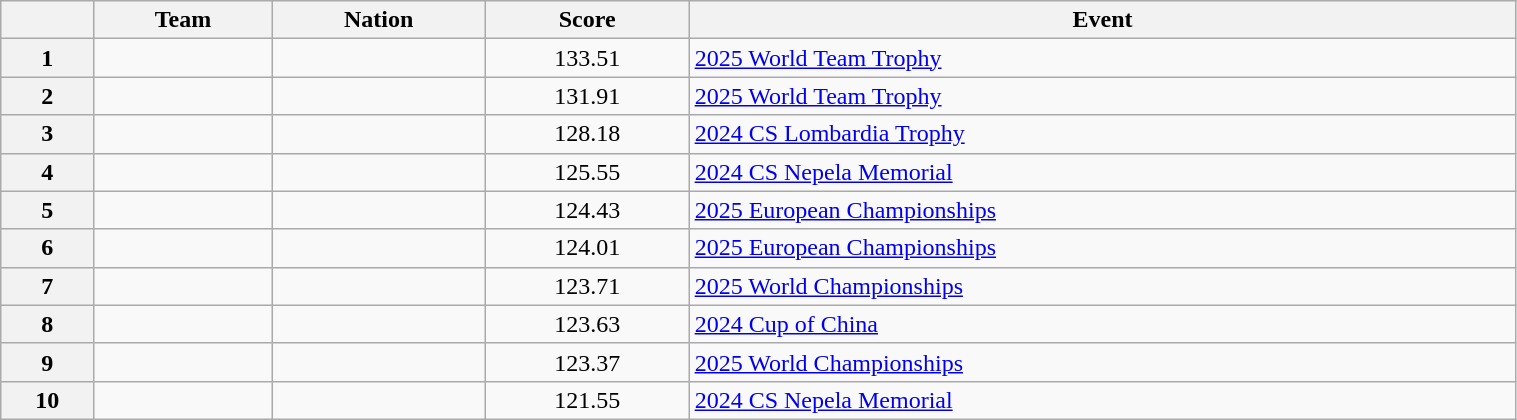<table class="wikitable unsortable" style="text-align:left; width:80%">
<tr>
<th scope="col"></th>
<th scope="col">Team</th>
<th scope="col">Nation</th>
<th scope="col">Score</th>
<th scope="col">Event</th>
</tr>
<tr>
<th scope="row">1</th>
<td></td>
<td></td>
<td style="text-align:center;">133.51</td>
<td><a href='#'>2025 World Team Trophy</a></td>
</tr>
<tr>
<th scope="row">2</th>
<td></td>
<td></td>
<td style="text-align:center;">131.91</td>
<td><a href='#'>2025 World Team Trophy</a></td>
</tr>
<tr>
<th scope="row">3</th>
<td></td>
<td></td>
<td style="text-align:center;">128.18</td>
<td><a href='#'>2024 CS Lombardia Trophy</a></td>
</tr>
<tr>
<th scope="row">4</th>
<td></td>
<td></td>
<td style="text-align:center;">125.55</td>
<td><a href='#'>2024 CS Nepela Memorial</a></td>
</tr>
<tr>
<th scope="row">5</th>
<td></td>
<td></td>
<td style="text-align:center">124.43</td>
<td><a href='#'>2025 European Championships</a></td>
</tr>
<tr>
<th scope="row">6</th>
<td></td>
<td></td>
<td style="text-align:center;">124.01</td>
<td><a href='#'>2025 European Championships</a></td>
</tr>
<tr>
<th scope="row">7</th>
<td></td>
<td></td>
<td style="text-align:center;">123.71</td>
<td><a href='#'>2025 World Championships</a></td>
</tr>
<tr>
<th scope="row">8</th>
<td></td>
<td></td>
<td style="text-align:center;">123.63</td>
<td><a href='#'>2024 Cup of China</a></td>
</tr>
<tr>
<th scope="row">9</th>
<td></td>
<td></td>
<td style="text-align:center;">123.37</td>
<td><a href='#'>2025 World Championships</a></td>
</tr>
<tr>
<th scope="row">10</th>
<td></td>
<td></td>
<td style="text-align:center">121.55</td>
<td><a href='#'>2024 CS Nepela Memorial</a></td>
</tr>
</table>
